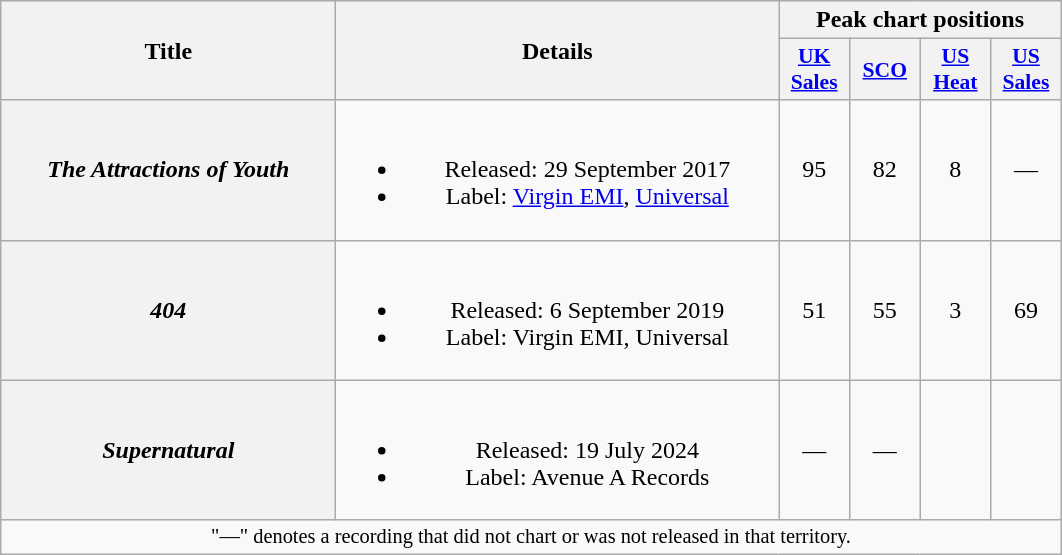<table class="wikitable plainrowheaders" style="text-align:center;">
<tr>
<th scope="col" rowspan="2" style="width:13.5em;">Title</th>
<th scope="col" rowspan="2" style="width:18em;">Details</th>
<th scope="col" colspan="4">Peak chart positions</th>
</tr>
<tr>
<th scope="col" style="width:2.8em;font-size:90%;"><a href='#'>UK<br>Sales</a><br></th>
<th scope="col" style="width:2.8em;font-size:90%;"><a href='#'>SCO</a><br></th>
<th scope="col" style="width:2.8em;font-size:90%;"><a href='#'>US<br>Heat</a><br></th>
<th scope="col" style="width:2.8em;font-size:90%;"><a href='#'>US<br>Sales</a><br></th>
</tr>
<tr>
<th scope="row"><em>The Attractions of Youth</em></th>
<td><br><ul><li>Released: 29 September 2017</li><li>Label: <a href='#'>Virgin EMI</a>, <a href='#'>Universal</a></li></ul></td>
<td>95</td>
<td>82</td>
<td>8</td>
<td>—</td>
</tr>
<tr>
<th scope="row"><em>404</em></th>
<td><br><ul><li>Released: 6 September 2019</li><li>Label: Virgin EMI, Universal</li></ul></td>
<td>51</td>
<td>55</td>
<td>3</td>
<td>69</td>
</tr>
<tr>
<th scope="row"><em>Supernatural</em></th>
<td><br><ul><li>Released: 19 July 2024</li><li>Label: Avenue A Records</li></ul></td>
<td>—</td>
<td>—</td>
<td></td>
<td></td>
</tr>
<tr>
<td colspan="14" style="font-size:85%">"—" denotes a recording that did not chart or was not released in that territory.</td>
</tr>
</table>
